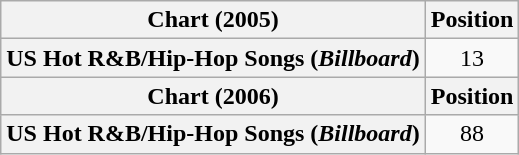<table class="wikitable plainrowheaders" style="text-align:center">
<tr>
<th scope="col">Chart (2005)</th>
<th scope="col">Position</th>
</tr>
<tr>
<th scope="row">US Hot R&B/Hip-Hop Songs (<em>Billboard</em>)</th>
<td>13</td>
</tr>
<tr>
<th scope="col">Chart (2006)</th>
<th scope="col">Position</th>
</tr>
<tr>
<th scope="row">US Hot R&B/Hip-Hop Songs (<em>Billboard</em>)</th>
<td>88</td>
</tr>
</table>
